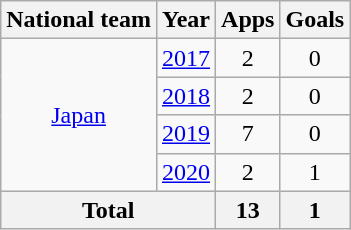<table class="wikitable" style="text-align:center">
<tr>
<th>National team</th>
<th>Year</th>
<th>Apps</th>
<th>Goals</th>
</tr>
<tr>
<td rowspan="4"><a href='#'>Japan</a></td>
<td><a href='#'>2017</a></td>
<td>2</td>
<td>0</td>
</tr>
<tr>
<td><a href='#'>2018</a></td>
<td>2</td>
<td>0</td>
</tr>
<tr>
<td><a href='#'>2019</a></td>
<td>7</td>
<td>0</td>
</tr>
<tr>
<td><a href='#'>2020</a></td>
<td>2</td>
<td>1</td>
</tr>
<tr>
<th colspan="2">Total</th>
<th>13</th>
<th>1</th>
</tr>
</table>
